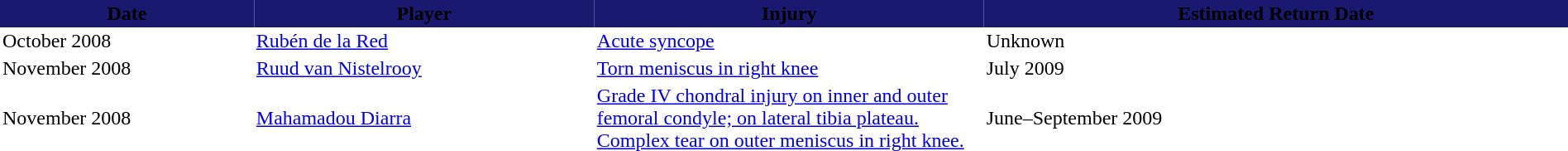<table border="0" cellspacing="0" cellpadding="2">
<tr style="background:#191970;">
<th width=5%><span> Date</span></th>
<th width=7%><span> Player</span></th>
<th width=8%><span> Injury</span></th>
<th width=12%><span> Estimated Return Date</span></th>
</tr>
<tr>
<td>October 2008</td>
<td> <a href='#'>Rubén de la Red</a></td>
<td><a href='#'>Acute syncope</a></td>
<td>Unknown</td>
</tr>
<tr>
<td>November 2008</td>
<td> <a href='#'>Ruud van Nistelrooy</a></td>
<td><a href='#'>Torn meniscus in right knee</a></td>
<td>July 2009</td>
</tr>
<tr>
<td>November 2008</td>
<td> <a href='#'>Mahamadou Diarra</a></td>
<td><a href='#'>Grade IV chondral injury on inner and outer femoral condyle; on lateral tibia plateau. Complex tear on outer meniscus in right knee.</a></td>
<td>June–September 2009</td>
</tr>
<tr>
<td></td>
</tr>
</table>
